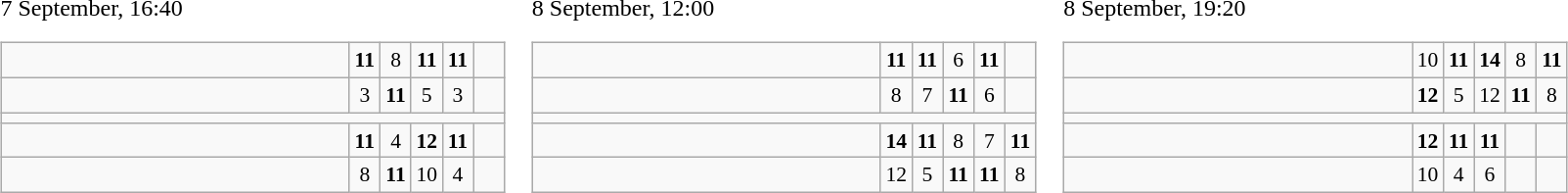<table>
<tr>
<td>7 September, 16:40<br><table class="wikitable" style="text-align:center; font-size:90%;">
<tr>
<td style="width:16em; text-align:left;"><strong></strong></td>
<td style="width:1em"><strong>11</strong></td>
<td style="width:1em">8</td>
<td style="width:1em"><strong>11</strong></td>
<td style="width:1em"><strong>11</strong></td>
<td style="width:1em"></td>
</tr>
<tr>
<td style="text-align:left;"></td>
<td>3</td>
<td><strong>11</strong></td>
<td>5</td>
<td>3</td>
<td></td>
</tr>
<tr>
<td colspan="6"></td>
</tr>
<tr>
<td style="text-align:left;"><strong></strong></td>
<td><strong>11</strong></td>
<td>4</td>
<td><strong>12</strong></td>
<td><strong>11</strong></td>
<td></td>
</tr>
<tr>
<td style="text-align:left;"></td>
<td>8</td>
<td><strong>11</strong></td>
<td>10</td>
<td>4</td>
<td></td>
</tr>
</table>
</td>
<td>8 September, 12:00<br><table class="wikitable" style="text-align:center; font-size:90%;">
<tr>
<td style="width:16em; text-align:left;"><strong></strong></td>
<td style="width:1em"><strong>11</strong></td>
<td style="width:1em"><strong>11</strong></td>
<td style="width:1em">6</td>
<td style="width:1em"><strong>11</strong></td>
<td style="width:1em"></td>
</tr>
<tr>
<td style="text-align:left;"></td>
<td>8</td>
<td>7</td>
<td><strong>11</strong></td>
<td>6</td>
<td></td>
</tr>
<tr>
<td colspan="6"></td>
</tr>
<tr>
<td style="text-align:left;"><strong></strong></td>
<td><strong>14</strong></td>
<td><strong>11</strong></td>
<td>8</td>
<td>7</td>
<td><strong>11</strong></td>
</tr>
<tr>
<td style="text-align:left;"></td>
<td>12</td>
<td>5</td>
<td><strong>11</strong></td>
<td><strong>11</strong></td>
<td>8</td>
</tr>
</table>
</td>
<td>8 September, 19:20<br><table class="wikitable" style="text-align:center; font-size:90%;">
<tr>
<td style="width:16em; text-align:left;"><strong></strong></td>
<td style="width:1em">10</td>
<td style="width:1em"><strong>11</strong></td>
<td style="width:1em"><strong>14</strong></td>
<td style="width:1em">8</td>
<td style="width:1em"><strong>11</strong></td>
</tr>
<tr>
<td style="text-align:left;"></td>
<td><strong>12</strong></td>
<td>5</td>
<td>12</td>
<td><strong>11</strong></td>
<td>8</td>
</tr>
<tr>
<td colspan="6"></td>
</tr>
<tr>
<td style="text-align:left;"><strong></strong></td>
<td><strong>12</strong></td>
<td><strong>11</strong></td>
<td><strong>11</strong></td>
<td></td>
<td></td>
</tr>
<tr>
<td style="text-align:left;"></td>
<td>10</td>
<td>4</td>
<td>6</td>
<td></td>
<td></td>
</tr>
</table>
</td>
</tr>
</table>
